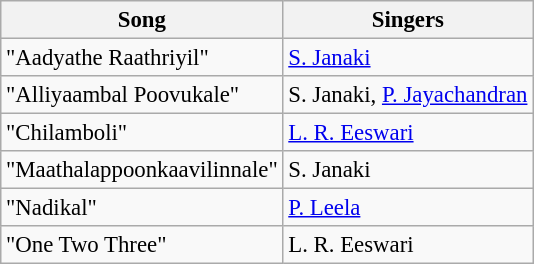<table class="wikitable" style="font-size:95%;">
<tr>
<th>Song</th>
<th>Singers</th>
</tr>
<tr>
<td>"Aadyathe Raathriyil"</td>
<td><a href='#'>S. Janaki</a></td>
</tr>
<tr>
<td>"Alliyaambal Poovukale"</td>
<td>S. Janaki, <a href='#'>P. Jayachandran</a></td>
</tr>
<tr>
<td>"Chilamboli"</td>
<td><a href='#'>L. R. Eeswari</a></td>
</tr>
<tr>
<td>"Maathalappoonkaavilinnale"</td>
<td>S. Janaki</td>
</tr>
<tr>
<td>"Nadikal"</td>
<td><a href='#'>P. Leela</a></td>
</tr>
<tr>
<td>"One Two Three"</td>
<td>L. R. Eeswari</td>
</tr>
</table>
